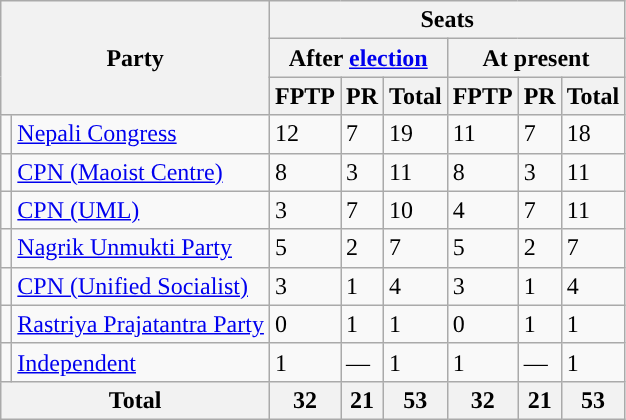<table class="wikitable">
<tr>
<th colspan="2" rowspan="3">Party</th>
<th colspan="6">Seats</th>
</tr>
<tr>
<th colspan="3">After <a href='#'>election</a></th>
<th colspan="3">At present</th>
</tr>
<tr>
<th>FPTP</th>
<th>PR</th>
<th>Total</th>
<th>FPTP</th>
<th>PR</th>
<th>Total</th>
</tr>
<tr>
<td></td>
<td><a href='#'>Nepali Congress</a></td>
<td>12</td>
<td>7</td>
<td>19</td>
<td>11</td>
<td>7</td>
<td>18</td>
</tr>
<tr>
<td></td>
<td><a href='#'>CPN (Maoist Centre)</a></td>
<td>8</td>
<td>3</td>
<td>11</td>
<td>8</td>
<td>3</td>
<td>11</td>
</tr>
<tr>
<td></td>
<td><a href='#'>CPN (UML)</a></td>
<td>3</td>
<td>7</td>
<td>10</td>
<td>4</td>
<td>7</td>
<td>11</td>
</tr>
<tr>
<td></td>
<td><a href='#'>Nagrik Unmukti Party</a></td>
<td>5</td>
<td>2</td>
<td>7</td>
<td>5</td>
<td>2</td>
<td>7</td>
</tr>
<tr>
<td></td>
<td><a href='#'>CPN (Unified Socialist)</a></td>
<td>3</td>
<td>1</td>
<td>4</td>
<td>3</td>
<td>1</td>
<td>4</td>
</tr>
<tr>
<td></td>
<td><a href='#'>Rastriya Prajatantra Party</a></td>
<td>0</td>
<td>1</td>
<td>1</td>
<td>0</td>
<td>1</td>
<td>1</td>
</tr>
<tr>
<td></td>
<td><a href='#'>Independent</a></td>
<td>1</td>
<td>—</td>
<td>1</td>
<td>1</td>
<td>—</td>
<td>1</td>
</tr>
<tr>
<th colspan="2">Total</th>
<th>32</th>
<th>21</th>
<th>53</th>
<th>32</th>
<th>21</th>
<th>53</th>
</tr>
</table>
